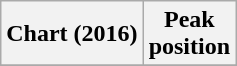<table class="wikitable plainrowheaders" style="text-align:center">
<tr>
<th>Chart (2016)</th>
<th>Peak<br>position</th>
</tr>
<tr>
</tr>
</table>
